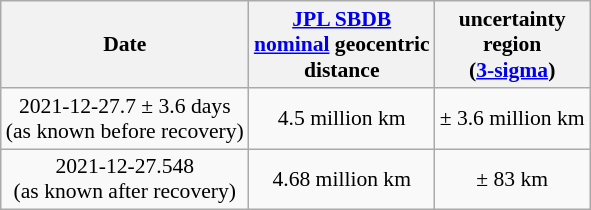<table class="wikitable" style="text-align:center; font-size: 0.9em;">
<tr>
<th>Date</th>
<th><a href='#'>JPL SBDB</a><br><a href='#'>nominal</a> geocentric<br>distance</th>
<th>uncertainty<br>region<br>(<a href='#'>3-sigma</a>)</th>
</tr>
<tr>
<td>2021-12-27.7 ± 3.6 days <br>(as known before recovery)</td>
<td>4.5 million km</td>
<td>± 3.6 million km</td>
</tr>
<tr>
<td>2021-12-27.548<br>(as known after recovery)</td>
<td>4.68 million km</td>
<td>± 83 km</td>
</tr>
</table>
